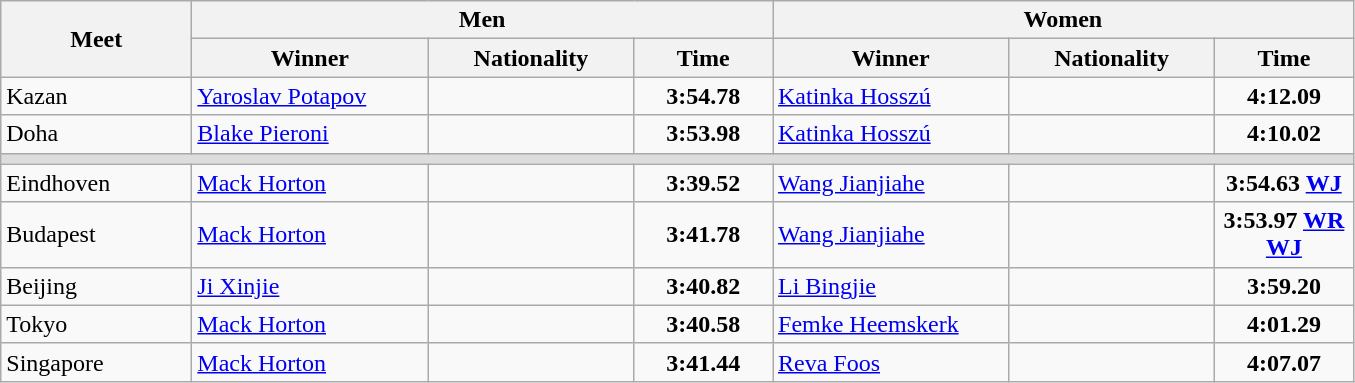<table class="wikitable">
<tr>
<th width=120 rowspan=2>Meet</th>
<th colspan=3>Men</th>
<th colspan=3>Women</th>
</tr>
<tr>
<th width=150>Winner</th>
<th width=130>Nationality</th>
<th width=85>Time</th>
<th width=150>Winner</th>
<th width=130>Nationality</th>
<th width=85>Time</th>
</tr>
<tr>
<td>Kazan</td>
<td><a href='#'>Yaroslav Potapov</a></td>
<td></td>
<td align=center><strong>3:54.78</strong></td>
<td><a href='#'>Katinka Hosszú</a></td>
<td></td>
<td align=center><strong>4:12.09</strong></td>
</tr>
<tr>
<td>Doha</td>
<td><a href='#'>Blake Pieroni</a></td>
<td></td>
<td align=center><strong>3:53.98</strong></td>
<td><a href='#'>Katinka Hosszú</a></td>
<td></td>
<td align=center><strong>4:10.02</strong></td>
</tr>
<tr bgcolor=#DDDDDD>
<td colspan=7></td>
</tr>
<tr>
<td>Eindhoven</td>
<td><a href='#'>Mack Horton</a></td>
<td></td>
<td align=center><strong>3:39.52</strong></td>
<td><a href='#'>Wang Jianjiahe</a></td>
<td></td>
<td align=center><strong>3:54.63 <a href='#'>WJ</a></strong></td>
</tr>
<tr>
<td>Budapest</td>
<td><a href='#'>Mack Horton</a></td>
<td></td>
<td align=center><strong>3:41.78</strong></td>
<td><a href='#'>Wang Jianjiahe</a></td>
<td></td>
<td align=center><strong>3:53.97 <a href='#'>WR</a> <a href='#'>WJ</a></strong></td>
</tr>
<tr>
<td>Beijing</td>
<td><a href='#'>Ji Xinjie</a></td>
<td></td>
<td align=center><strong>3:40.82</strong></td>
<td><a href='#'>Li Bingjie</a></td>
<td></td>
<td align=center><strong>3:59.20</strong></td>
</tr>
<tr>
<td>Tokyo</td>
<td><a href='#'>Mack Horton</a></td>
<td></td>
<td align=center><strong>3:40.58</strong></td>
<td><a href='#'>Femke Heemskerk</a></td>
<td></td>
<td align=center><strong>4:01.29</strong></td>
</tr>
<tr>
<td>Singapore</td>
<td><a href='#'>Mack Horton</a></td>
<td></td>
<td align=center><strong>3:41.44</strong></td>
<td><a href='#'>Reva Foos</a></td>
<td></td>
<td align=center><strong>4:07.07</strong></td>
</tr>
</table>
